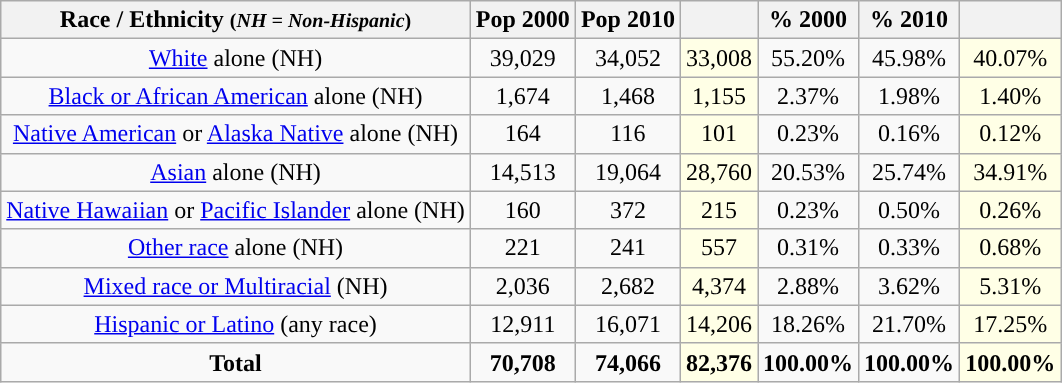<table class="wikitable" style="text-align:center;">
<tr>
<th>Race / Ethnicity <small>(<em>NH = Non-Hispanic</em>)</small></th>
<th>Pop 2000</th>
<th>Pop 2010</th>
<th></th>
<th>% 2000</th>
<th>% 2010</th>
<th></th>
</tr>
<tr>
<td><a href='#'>White</a> alone (NH)</td>
<td>39,029</td>
<td>34,052</td>
<td style='background: #ffffe6;'>33,008</td>
<td>55.20%</td>
<td>45.98%</td>
<td style='background: #ffffe6;'>40.07%</td>
</tr>
<tr>
<td><a href='#'>Black or African American</a> alone (NH)</td>
<td>1,674</td>
<td>1,468</td>
<td style='background: #ffffe6;'>1,155</td>
<td>2.37%</td>
<td>1.98%</td>
<td style='background: #ffffe6;'>1.40%</td>
</tr>
<tr>
<td><a href='#'>Native American</a> or <a href='#'>Alaska Native</a> alone (NH)</td>
<td>164</td>
<td>116</td>
<td style='background: #ffffe6;'>101</td>
<td>0.23%</td>
<td>0.16%</td>
<td style='background: #ffffe6;'>0.12%</td>
</tr>
<tr>
<td><a href='#'>Asian</a> alone (NH)</td>
<td>14,513</td>
<td>19,064</td>
<td style='background: #ffffe6;'>28,760</td>
<td>20.53%</td>
<td>25.74%</td>
<td style='background: #ffffe6;'>34.91%</td>
</tr>
<tr>
<td><a href='#'>Native Hawaiian</a> or <a href='#'>Pacific Islander</a> alone (NH)</td>
<td>160</td>
<td>372</td>
<td style='background: #ffffe6;'>215</td>
<td>0.23%</td>
<td>0.50%</td>
<td style='background: #ffffe6;'>0.26%</td>
</tr>
<tr>
<td><a href='#'>Other race</a> alone (NH)</td>
<td>221</td>
<td>241</td>
<td style='background: #ffffe6;'>557</td>
<td>0.31%</td>
<td>0.33%</td>
<td style='background: #ffffe6;'>0.68%</td>
</tr>
<tr>
<td><a href='#'>Mixed race or Multiracial</a> (NH)</td>
<td>2,036</td>
<td>2,682</td>
<td style='background: #ffffe6;'>4,374</td>
<td>2.88%</td>
<td>3.62%</td>
<td style='background: #ffffe6;'>5.31%</td>
</tr>
<tr>
<td><a href='#'>Hispanic or Latino</a> (any race)</td>
<td>12,911</td>
<td>16,071</td>
<td style='background: #ffffe6;'>14,206</td>
<td>18.26%</td>
<td>21.70%</td>
<td style='background: #ffffe6;'>17.25%</td>
</tr>
<tr>
<td><strong>Total</strong></td>
<td><strong>70,708</strong></td>
<td><strong>74,066</strong></td>
<td style='background: #ffffe6;'><strong>82,376</strong></td>
<td><strong>100.00%</strong></td>
<td><strong>100.00%</strong></td>
<td style='background: #ffffe6;'><strong>100.00%</strong></td>
</tr>
</table>
